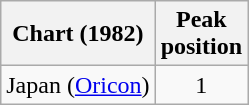<table class="wikitable sortable plainrowheaders">
<tr>
<th scope="col">Chart (1982)</th>
<th scope="col">Peak<br>position</th>
</tr>
<tr>
<td>Japan (<a href='#'>Oricon</a>)</td>
<td style="text-align:center;">1</td>
</tr>
</table>
